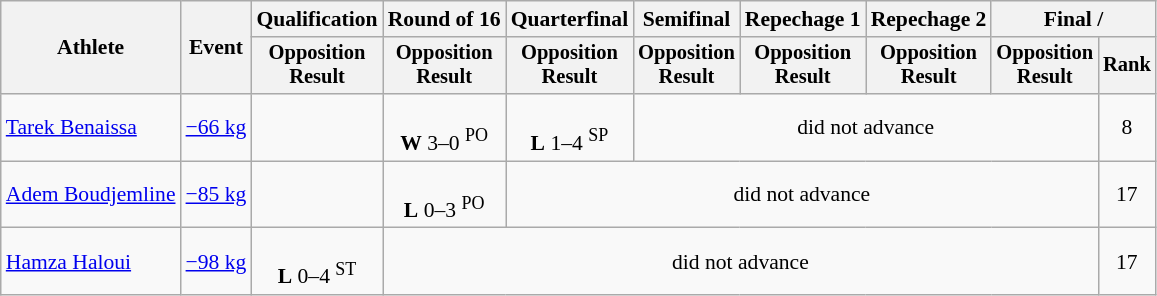<table class="wikitable" style="font-size:90%">
<tr>
<th rowspan=2>Athlete</th>
<th rowspan=2>Event</th>
<th>Qualification</th>
<th>Round of 16</th>
<th>Quarterfinal</th>
<th>Semifinal</th>
<th>Repechage 1</th>
<th>Repechage 2</th>
<th colspan=2>Final / </th>
</tr>
<tr style="font-size: 95%">
<th>Opposition<br>Result</th>
<th>Opposition<br>Result</th>
<th>Opposition<br>Result</th>
<th>Opposition<br>Result</th>
<th>Opposition<br>Result</th>
<th>Opposition<br>Result</th>
<th>Opposition<br>Result</th>
<th>Rank</th>
</tr>
<tr align=center>
<td align=left><a href='#'>Tarek Benaissa</a></td>
<td align=left><a href='#'>−66 kg</a></td>
<td></td>
<td><br><strong>W</strong> 3–0 <sup>PO</sup></td>
<td><br><strong>L</strong> 1–4 <sup>SP</sup></td>
<td colspan=4>did not advance</td>
<td>8</td>
</tr>
<tr align=center>
<td align=left><a href='#'>Adem Boudjemline</a></td>
<td align=left><a href='#'>−85 kg</a></td>
<td></td>
<td><br><strong>L</strong> 0–3 <sup>PO</sup></td>
<td colspan=5>did not advance</td>
<td>17</td>
</tr>
<tr align=center>
<td align=left><a href='#'>Hamza Haloui</a></td>
<td align=left><a href='#'>−98 kg</a></td>
<td><br><strong>L</strong> 0–4 <sup>ST</sup></td>
<td colspan=6>did not advance</td>
<td>17</td>
</tr>
</table>
